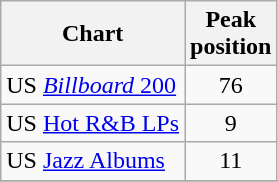<table class="wikitable">
<tr>
<th>Chart</th>
<th>Peak<br>position</th>
</tr>
<tr>
<td>US <a href='#'><em>Billboard</em> 200</a></td>
<td align=center>76</td>
</tr>
<tr>
<td>US <a href='#'>Hot R&B LPs</a></td>
<td align=center>9</td>
</tr>
<tr>
<td>US <a href='#'>Jazz Albums</a></td>
<td align=center>11</td>
</tr>
<tr>
</tr>
</table>
